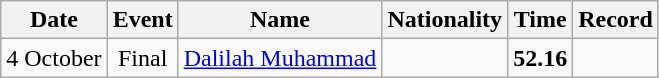<table class=wikitable style=text-align:center>
<tr>
<th>Date</th>
<th>Event</th>
<th>Name</th>
<th>Nationality</th>
<th>Time</th>
<th>Record</th>
</tr>
<tr>
<td>4 October</td>
<td>Final</td>
<td align=left><a href='#'>Dalilah Muhammad</a></td>
<td align=left></td>
<td><strong>52.16</strong></td>
<td> </td>
</tr>
</table>
